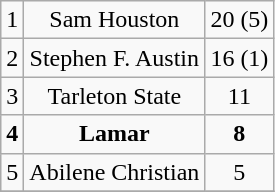<table class="wikitable">
<tr align="center">
<td>1</td>
<td>Sam Houston</td>
<td>20 (5)</td>
</tr>
<tr align="center">
<td>2</td>
<td>Stephen F. Austin</td>
<td>16 (1)</td>
</tr>
<tr align="center">
<td>3</td>
<td>Tarleton State</td>
<td>11</td>
</tr>
<tr align="center">
<td><strong>4</strong></td>
<td><strong>Lamar</strong></td>
<td><strong>8</strong></td>
</tr>
<tr align="center">
<td>5</td>
<td>Abilene Christian</td>
<td>5</td>
</tr>
<tr align="center">
</tr>
</table>
